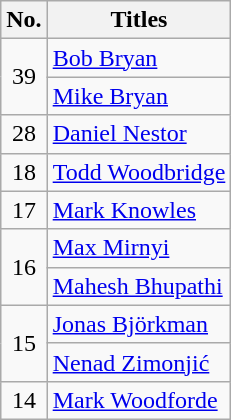<table class="wikitable nowrap" style="text-align:center; display:inline-table">
<tr>
<th scope="col" style="width:20">No.</th>
<th scope="col">Titles</th>
</tr>
<tr>
<td rowspan="2">39</td>
<td style="text-align: left;"> <a href='#'>Bob Bryan</a></td>
</tr>
<tr>
<td style="text-align: left;"> <a href='#'>Mike Bryan</a></td>
</tr>
<tr>
<td>28</td>
<td style="text-align: left;"> <a href='#'>Daniel Nestor</a></td>
</tr>
<tr>
<td>18</td>
<td style="text-align: left;"> <a href='#'>Todd Woodbridge</a></td>
</tr>
<tr>
<td>17</td>
<td style="text-align: left;"> <a href='#'>Mark Knowles</a></td>
</tr>
<tr>
<td rowspan="2">16</td>
<td style="text-align: left;"> <a href='#'>Max Mirnyi</a></td>
</tr>
<tr>
<td style="text-align: left;"> <a href='#'>Mahesh Bhupathi</a></td>
</tr>
<tr>
<td rowspan="2">15</td>
<td style="text-align: left;"> <a href='#'>Jonas Björkman</a></td>
</tr>
<tr>
<td style="text-align: left;"> <a href='#'>Nenad Zimonjić</a></td>
</tr>
<tr>
<td>14</td>
<td style="text-align: left;"> <a href='#'>Mark Woodforde</a></td>
</tr>
</table>
